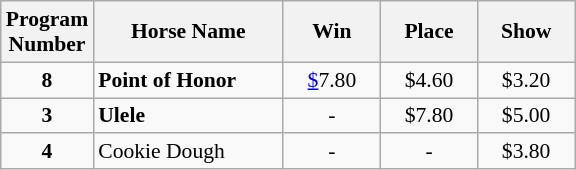<table class="wikitable sortable" style="font-size:90%">
<tr>
<th width="48px">Program <br> Number</th>
<th width="120px">Horse Name <br></th>
<th width="58px">Win <br></th>
<th width="58px">Place <br></th>
<th width="58px">Show</th>
</tr>
<tr>
<td align=center><strong>8</strong></td>
<td><strong>Point of Honor</strong></td>
<td align=center><a href='#'>$</a>7.80</td>
<td align=center>$4.60</td>
<td align=center>$3.20</td>
</tr>
<tr>
<td align=center><strong>3</strong></td>
<td><strong>Ulele </strong></td>
<td align=center>-</td>
<td align=center>$7.80</td>
<td align=center>$5.00</td>
</tr>
<tr>
<td align=center><strong>4</strong></td>
<td>Cookie Dough</td>
<td align=center>-</td>
<td align=center>-</td>
<td align=center>$3.80</td>
</tr>
</table>
